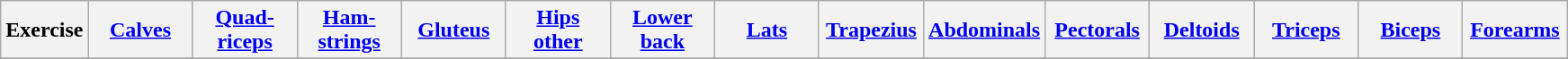<table class="wikitable">
<tr>
<th width="50px">Exercise</th>
<th width="70px"><a href='#'>Calves</a></th>
<th width="70px"><a href='#'>Quad-<br>riceps</a></th>
<th width="70px"><a href='#'>Ham-<br>strings</a></th>
<th width="70px"><a href='#'>Gluteus</a></th>
<th width="70px"><a href='#'>Hips<br>other</a></th>
<th width="70px"><a href='#'>Lower<br>back</a></th>
<th width="70px"><a href='#'>Lats</a></th>
<th width="70px"><a href='#'>Trapezius</a></th>
<th width="70px"><a href='#'>Abdominals</a></th>
<th width="70px"><a href='#'>Pectorals</a></th>
<th width="70px"><a href='#'>Deltoids</a></th>
<th width="70px"><a href='#'>Triceps</a></th>
<th width="70px"><a href='#'>Biceps</a></th>
<th width="70px"><a href='#'>Forearms</a><br>























</th>
</tr>
<tr>
</tr>
</table>
